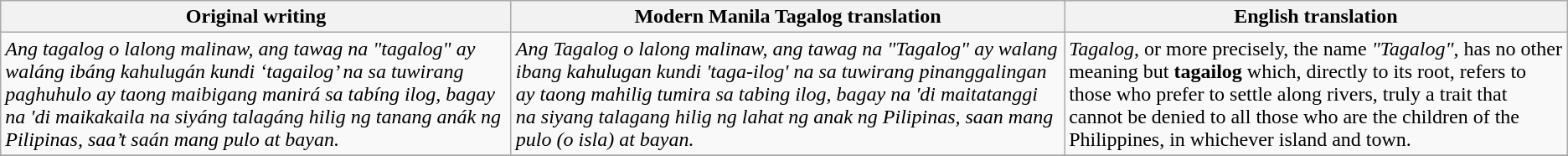<table class=wikitable>
<tr>
<th scope="col">Original writing</th>
<th scope="col">Modern Manila Tagalog translation</th>
<th scope="col">English translation</th>
</tr>
<tr>
<td><em>Ang tagalog o lalong malinaw, ang tawag na "tagalog" ay waláng ibáng kahulugán kundi ‘tagailog’ na sa tuwirang paghuhulo ay taong maibigang manirá sa tabíng ilog, bagay na 'di maikakaila na siyáng talagáng hilig ng tanang anák ng Pilipinas, saa’t saán mang pulo at bayan.</em></td>
<td><em>Ang Tagalog o lalong malinaw, ang tawag na "Tagalog" ay walang ibang kahulugan kundi 'taga-ilog' na sa tuwirang pinanggalingan ay taong mahilig tumira sa tabing ilog, bagay na 'di maitatanggi na siyang talagang hilig ng lahat ng anak ng Pilipinas, saan mang pulo (o isla) at bayan.</em></td>
<td><em>Tagalog</em>, or more precisely, the name <em>"Tagalog"</em>, has no other meaning but <strong>tagailog</strong> which, directly to its root, refers to those who prefer to settle along rivers, truly a trait that cannot be denied to all those who are the children of the Philippines, in whichever island and town.</td>
</tr>
<tr>
</tr>
</table>
